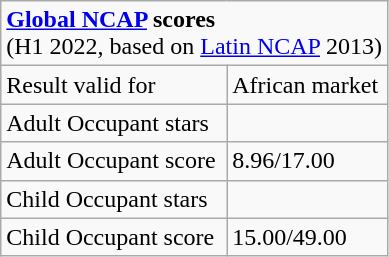<table class="wikitable">
<tr>
<td colspan="2"><strong><a href='#'>Global NCAP</a> scores</strong> <br> (H1 2022, based on <a href='#'>Latin NCAP</a> 2013)</td>
</tr>
<tr>
<td>Result valid for</td>
<td>African market</td>
</tr>
<tr>
<td>Adult Occupant stars</td>
<td></td>
</tr>
<tr>
<td>Adult Occupant score</td>
<td>8.96/17.00</td>
</tr>
<tr>
<td>Child Occupant stars</td>
<td></td>
</tr>
<tr>
<td>Child Occupant score</td>
<td>15.00/49.00</td>
</tr>
</table>
